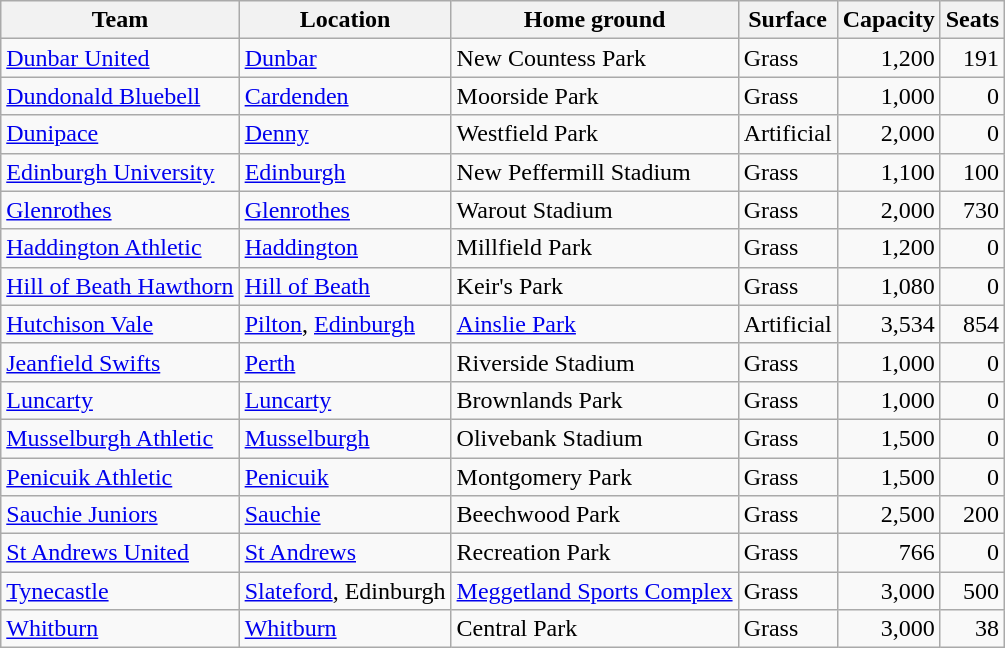<table class="wikitable sortable">
<tr>
<th>Team</th>
<th>Location</th>
<th>Home ground</th>
<th>Surface</th>
<th data-sort-type="number">Capacity</th>
<th data-sort-type="number">Seats</th>
</tr>
<tr>
<td><a href='#'>Dunbar United</a> </td>
<td><a href='#'>Dunbar</a></td>
<td>New Countess Park</td>
<td>Grass</td>
<td align=right>1,200</td>
<td align=right>191</td>
</tr>
<tr>
<td><a href='#'>Dundonald Bluebell</a> </td>
<td><a href='#'>Cardenden</a></td>
<td>Moorside Park</td>
<td>Grass</td>
<td align=right>1,000</td>
<td align=right>0</td>
</tr>
<tr>
<td><a href='#'>Dunipace</a> </td>
<td><a href='#'>Denny</a></td>
<td>Westfield Park</td>
<td>Artificial</td>
<td align=right>2,000</td>
<td align=right>0</td>
</tr>
<tr>
<td><a href='#'>Edinburgh University</a> </td>
<td><a href='#'>Edinburgh</a></td>
<td>New Peffermill Stadium</td>
<td>Grass</td>
<td align=right>1,100</td>
<td align=right>100</td>
</tr>
<tr>
<td><a href='#'>Glenrothes</a></td>
<td><a href='#'>Glenrothes</a></td>
<td>Warout Stadium </td>
<td>Grass</td>
<td align=right>2,000</td>
<td align=right>730</td>
</tr>
<tr>
<td><a href='#'>Haddington Athletic</a> </td>
<td><a href='#'>Haddington</a></td>
<td>Millfield Park</td>
<td>Grass</td>
<td align=right>1,200</td>
<td align=right>0</td>
</tr>
<tr>
<td><a href='#'>Hill of Beath Hawthorn</a> </td>
<td><a href='#'>Hill of Beath</a></td>
<td>Keir's Park</td>
<td>Grass</td>
<td align=right>1,080</td>
<td align=right>0</td>
</tr>
<tr>
<td><a href='#'>Hutchison Vale</a> </td>
<td><a href='#'>Pilton</a>, <a href='#'>Edinburgh</a></td>
<td><a href='#'>Ainslie Park</a></td>
<td>Artificial</td>
<td align=right>3,534</td>
<td align=right>854</td>
</tr>
<tr>
<td><a href='#'>Jeanfield Swifts</a> </td>
<td><a href='#'>Perth</a></td>
<td>Riverside Stadium</td>
<td>Grass</td>
<td align=right>1,000</td>
<td align=right>0</td>
</tr>
<tr>
<td><a href='#'>Luncarty</a></td>
<td><a href='#'>Luncarty</a></td>
<td>Brownlands Park</td>
<td>Grass</td>
<td align=right>1,000</td>
<td align=right>0</td>
</tr>
<tr>
<td><a href='#'>Musselburgh Athletic</a> </td>
<td><a href='#'>Musselburgh</a></td>
<td>Olivebank Stadium</td>
<td>Grass</td>
<td align=right>1,500</td>
<td align=right>0</td>
</tr>
<tr>
<td><a href='#'>Penicuik Athletic</a> </td>
<td><a href='#'>Penicuik</a></td>
<td>Montgomery Park</td>
<td>Grass</td>
<td align=right>1,500</td>
<td align=right>0</td>
</tr>
<tr>
<td><a href='#'>Sauchie Juniors</a> </td>
<td><a href='#'>Sauchie</a></td>
<td>Beechwood Park</td>
<td>Grass</td>
<td align=right>2,500</td>
<td align=right>200</td>
</tr>
<tr>
<td><a href='#'>St Andrews United</a> </td>
<td><a href='#'>St Andrews</a></td>
<td>Recreation Park</td>
<td>Grass</td>
<td align=right>766</td>
<td align=right>0</td>
</tr>
<tr>
<td><a href='#'>Tynecastle</a> </td>
<td><a href='#'>Slateford</a>, Edinburgh</td>
<td><a href='#'>Meggetland Sports Complex</a></td>
<td>Grass</td>
<td align=right>3,000</td>
<td align=right>500</td>
</tr>
<tr>
<td><a href='#'>Whitburn</a></td>
<td><a href='#'>Whitburn</a></td>
<td>Central Park</td>
<td>Grass</td>
<td align=right>3,000</td>
<td align=right>38</td>
</tr>
</table>
